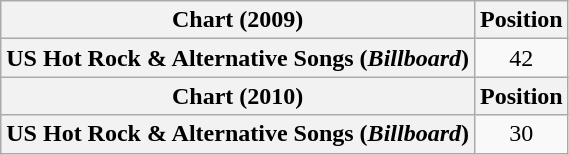<table class="wikitable plainrowheaders" style="text-align:center">
<tr>
<th scope="col">Chart (2009)</th>
<th scope="col">Position</th>
</tr>
<tr>
<th scope="row">US Hot Rock & Alternative Songs (<em>Billboard</em>)</th>
<td>42</td>
</tr>
<tr>
<th scope="col">Chart (2010)</th>
<th scope="col">Position</th>
</tr>
<tr>
<th scope="row">US Hot Rock & Alternative Songs (<em>Billboard</em>)</th>
<td>30</td>
</tr>
</table>
